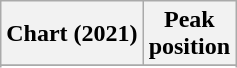<table class="wikitable sortable plainrowheaders" style="text-align:center">
<tr>
<th scope="col">Chart (2021)</th>
<th scope="col">Peak<br>position</th>
</tr>
<tr>
</tr>
<tr>
</tr>
<tr>
</tr>
<tr>
</tr>
<tr>
</tr>
<tr>
</tr>
<tr>
</tr>
<tr>
</tr>
<tr>
</tr>
<tr>
</tr>
<tr>
</tr>
<tr>
</tr>
<tr>
</tr>
<tr>
</tr>
<tr>
</tr>
<tr>
</tr>
<tr>
</tr>
<tr>
</tr>
<tr>
</tr>
<tr>
</tr>
<tr>
</tr>
<tr>
</tr>
<tr>
</tr>
</table>
